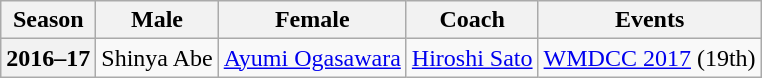<table class="wikitable">
<tr>
<th scope="col">Season</th>
<th scope="col">Male</th>
<th scope="col">Female</th>
<th scope="col">Coach</th>
<th scope="col">Events</th>
</tr>
<tr>
<th scope="row">2016–17</th>
<td>Shinya Abe</td>
<td><a href='#'>Ayumi Ogasawara</a></td>
<td><a href='#'>Hiroshi Sato</a></td>
<td><a href='#'>WMDCC 2017</a> (19th)</td>
</tr>
</table>
